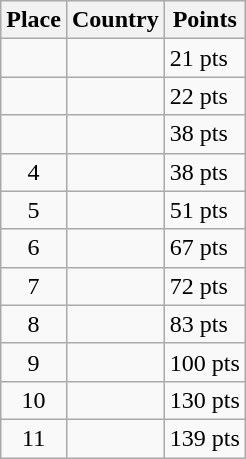<table class=wikitable>
<tr>
<th>Place</th>
<th>Country</th>
<th>Points</th>
</tr>
<tr>
<td align=center></td>
<td></td>
<td>21 pts</td>
</tr>
<tr>
<td align=center></td>
<td></td>
<td>22 pts</td>
</tr>
<tr>
<td align=center></td>
<td></td>
<td>38 pts</td>
</tr>
<tr>
<td align=center>4</td>
<td></td>
<td>38 pts</td>
</tr>
<tr>
<td align=center>5</td>
<td></td>
<td>51 pts</td>
</tr>
<tr>
<td align=center>6</td>
<td></td>
<td>67 pts</td>
</tr>
<tr>
<td align=center>7</td>
<td></td>
<td>72 pts</td>
</tr>
<tr>
<td align=center>8</td>
<td></td>
<td>83 pts</td>
</tr>
<tr>
<td align=center>9</td>
<td></td>
<td>100 pts</td>
</tr>
<tr>
<td align=center>10</td>
<td></td>
<td>130 pts</td>
</tr>
<tr>
<td align=center>11</td>
<td></td>
<td>139 pts</td>
</tr>
</table>
